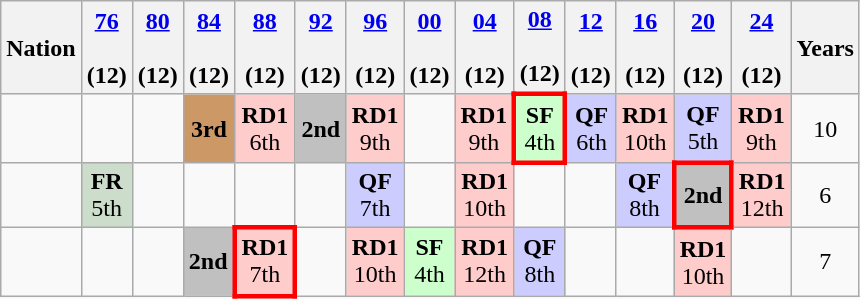<table class="wikitable" style="text-align:center">
<tr>
<th>Nation</th>
<th><a href='#'>76</a><br><br>(12)</th>
<th><a href='#'>80</a><br><br>(12)</th>
<th><a href='#'>84</a><br><br>(12)</th>
<th><a href='#'>88</a><br><br>(12)</th>
<th><a href='#'>92</a><br><br>(12)</th>
<th><a href='#'>96</a><br><br>(12)</th>
<th><a href='#'>00</a><br><br>(12)</th>
<th><a href='#'>04</a><br><br>(12)</th>
<th><a href='#'>08</a><br><br>(12)</th>
<th><a href='#'>12</a><br><br>(12)</th>
<th><a href='#'>16</a><br><br>(12)</th>
<th><a href='#'>20</a><br><br>(12)</th>
<th><a href='#'>24</a><br><br>(12)</th>
<th>Years</th>
</tr>
<tr>
<td></td>
<td></td>
<td></td>
<td bgcolor=cc9966><strong>3rd</strong></td>
<td bgcolor=#ffcccc><strong>RD1</strong> <br> 6th</td>
<td bgcolor=silver><strong>2nd</strong></td>
<td bgcolor=#ffcccc><strong>RD1</strong><br> 9th</td>
<td></td>
<td bgcolor=#ffcccc><strong>RD1</strong><br>9th</td>
<td bgcolor=#ccffcc style="border:3px solid red"><strong>SF</strong> <br> 4th</td>
<td bgcolor=#ccccff><strong>QF</strong> <br> 6th</td>
<td bgcolor=#ffcccc><strong>RD1</strong><br>10th</td>
<td bgcolor=#ccccff><strong>QF</strong> <br> 5th</td>
<td bgcolor=#ffcccc><strong>RD1</strong><br> 9th</td>
<td>10</td>
</tr>
<tr>
<td></td>
<td bgcolor=#ccddcc><strong>FR</strong> <br> 5th</td>
<td></td>
<td></td>
<td></td>
<td></td>
<td bgcolor=#ccccff><strong>QF</strong><br>7th</td>
<td></td>
<td bgcolor=#ffcccc><strong>RD1</strong> <br> 10th</td>
<td></td>
<td></td>
<td bgcolor=#ccccff><strong>QF</strong><br>8th</td>
<td bgcolor=silver style="border:3px solid red"><strong>2nd</strong></td>
<td bgcolor=#ffcccc><strong>RD1</strong> <br> 12th</td>
<td>6</td>
</tr>
<tr>
<td></td>
<td></td>
<td></td>
<td bgcolor=silver><strong>2nd</strong></td>
<td style="border:3px solid red" bgcolor=#ffcccc><strong>RD1</strong><br>7th</td>
<td></td>
<td bgcolor=#ffcccc><strong>RD1</strong><br>10th</td>
<td bgcolor=#ccffcc><strong>SF</strong> <br> 4th</td>
<td bgcolor=#ffcccc><strong>RD1</strong> <br> 12th</td>
<td bgcolor=#ccccff><strong>QF</strong> <br> 8th</td>
<td></td>
<td></td>
<td bgcolor=#ffcccc><strong>RD1</strong> <br> 10th</td>
<td></td>
<td>7</td>
</tr>
</table>
